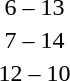<table style="text-align:center">
<tr>
<th width=200></th>
<th width=100></th>
<th width=200></th>
</tr>
<tr>
<td align=right></td>
<td>6 – 13</td>
<td align=left><strong></strong></td>
</tr>
<tr>
<td align=right></td>
<td>7 – 14</td>
<td align=left><strong></strong></td>
</tr>
<tr>
<td align=right><strong></strong></td>
<td>12 – 10</td>
<td align=left></td>
</tr>
</table>
